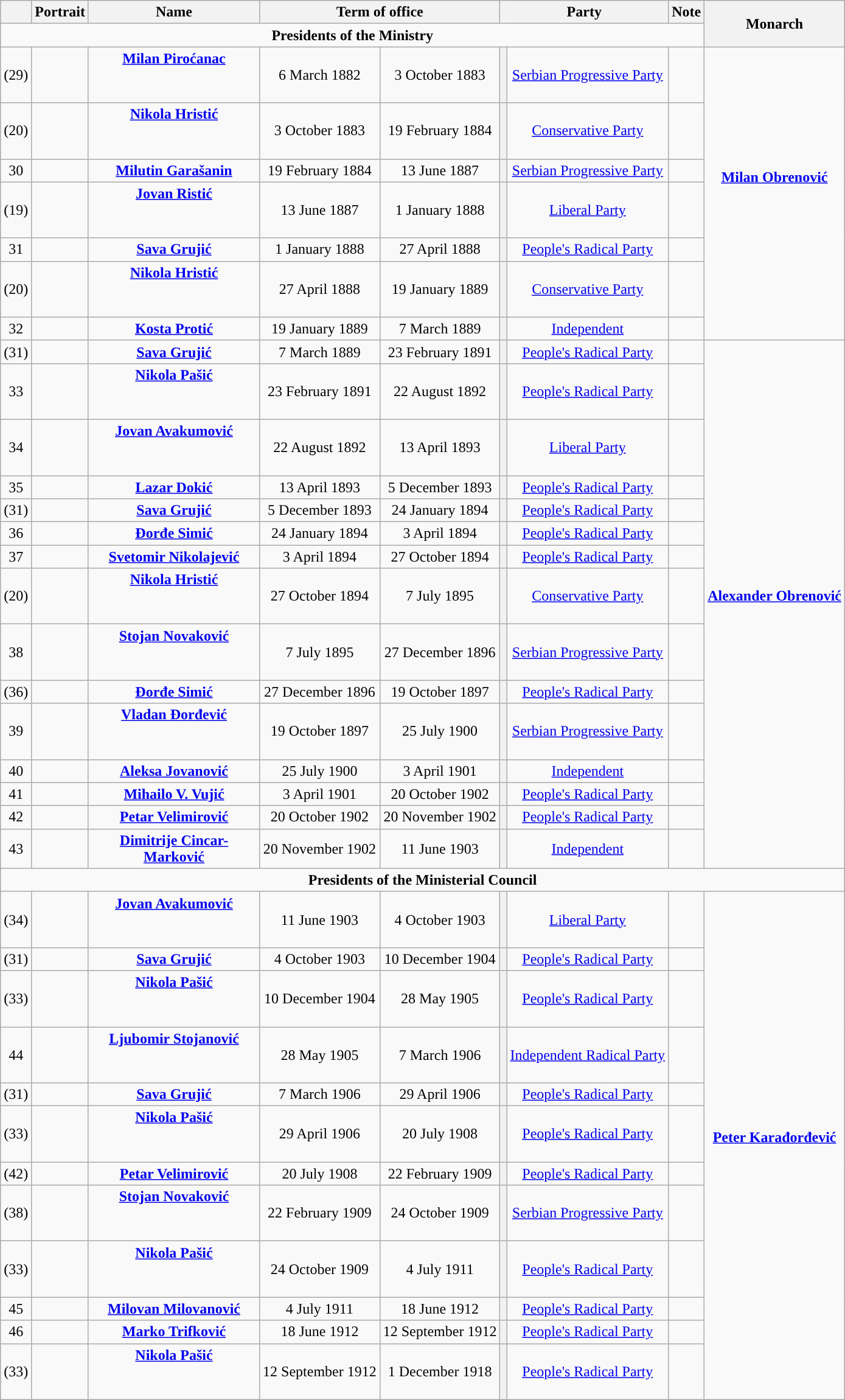<table class="wikitable" style="text-align:center;">
<tr>
<th></th>
<th>Portrait</th>
<th width="180px">Name<br></th>
<th colspan="2">Term of office</th>
<th colspan="2">Party</th>
<th>Note</th>
<th rowspan="2">Monarch</th>
</tr>
<tr>
<td colspan="8"><strong>Presidents of the Ministry</strong><br></td>
</tr>
<tr>
<td>(29)</td>
<td></td>
<td><strong><a href='#'>Milan Piroćanac</a></strong><br><br><br></td>
<td>6 March 1882</td>
<td>3 October 1883</td>
<th style="background: "></th>
<td><a href='#'>Serbian Progressive Party</a></td>
<td></td>
<td rowspan="7"><strong><a href='#'>Milan Obrenović</a></strong><br><br><br></td>
</tr>
<tr>
<td>(20)</td>
<td></td>
<td><strong><a href='#'>Nikola Hristić</a></strong><br><br><br></td>
<td>3 October 1883</td>
<td>19 February 1884</td>
<th style="background: "></th>
<td><a href='#'>Conservative Party</a></td>
<td></td>
</tr>
<tr>
<td>30</td>
<td></td>
<td><strong><a href='#'>Milutin Garašanin</a></strong><br></td>
<td>19 February 1884</td>
<td>13 June 1887</td>
<th style="background: "></th>
<td><a href='#'>Serbian Progressive Party</a></td>
<td></td>
</tr>
<tr>
<td>(19)</td>
<td></td>
<td><strong><a href='#'>Jovan Ristić</a></strong><br><br><br></td>
<td>13 June 1887</td>
<td>1 January 1888</td>
<th style="background: "></th>
<td><a href='#'>Liberal Party</a></td>
<td></td>
</tr>
<tr>
<td>31</td>
<td></td>
<td><strong><a href='#'>Sava Grujić</a></strong><br></td>
<td>1 January 1888</td>
<td>27 April 1888</td>
<th style="background: "></th>
<td><a href='#'>People's Radical Party</a></td>
<td></td>
</tr>
<tr>
<td>(20)</td>
<td></td>
<td><strong><a href='#'>Nikola Hristić</a></strong><br><br><br></td>
<td>27 April 1888</td>
<td>19 January 1889</td>
<th style="background: "></th>
<td><a href='#'>Conservative Party</a></td>
<td></td>
</tr>
<tr>
<td>32</td>
<td></td>
<td><strong><a href='#'>Kosta Protić</a></strong><br></td>
<td>19 January 1889</td>
<td>7 March 1889</td>
<th style="background: "></th>
<td><a href='#'>Independent</a></td>
<td></td>
</tr>
<tr>
<td>(31)</td>
<td></td>
<td><strong><a href='#'>Sava Grujić</a></strong><br></td>
<td>7 March 1889</td>
<td>23 February 1891</td>
<th style="background: "></th>
<td><a href='#'>People's Radical Party</a></td>
<td></td>
<td rowspan="15"><strong><a href='#'>Alexander Obrenović</a></strong><br><br></td>
</tr>
<tr>
<td>33</td>
<td></td>
<td><strong><a href='#'>Nikola Pašić</a></strong><br><br><br></td>
<td>23 February 1891</td>
<td>22 August 1892</td>
<th style="background: "></th>
<td><a href='#'>People's Radical Party</a></td>
<td></td>
</tr>
<tr>
<td>34</td>
<td></td>
<td><strong><a href='#'>Jovan Avakumović</a></strong><br><br><br></td>
<td>22 August 1892</td>
<td>13 April 1893</td>
<th style="background: "></th>
<td><a href='#'>Liberal Party</a></td>
<td></td>
</tr>
<tr>
<td>35</td>
<td></td>
<td><strong><a href='#'>Lazar Dokić</a></strong><br></td>
<td>13 April 1893</td>
<td>5 December 1893</td>
<th style="background: "></th>
<td><a href='#'>People's Radical Party</a></td>
<td></td>
</tr>
<tr>
<td>(31)</td>
<td></td>
<td><strong><a href='#'>Sava Grujić</a></strong><br></td>
<td>5 December 1893</td>
<td>24 January 1894</td>
<th style="background: "></th>
<td><a href='#'>People's Radical Party</a></td>
<td></td>
</tr>
<tr>
<td>36</td>
<td></td>
<td><strong><a href='#'>Đorđe Simić</a></strong><br></td>
<td>24 January 1894</td>
<td>3 April 1894</td>
<th style="background: "></th>
<td><a href='#'>People's Radical Party</a></td>
<td></td>
</tr>
<tr>
<td>37</td>
<td></td>
<td><strong><a href='#'>Svetomir Nikolajević</a></strong><br></td>
<td>3 April 1894</td>
<td>27 October 1894</td>
<th style="background: "></th>
<td><a href='#'>People's Radical Party</a></td>
<td></td>
</tr>
<tr>
<td>(20)</td>
<td></td>
<td><strong><a href='#'>Nikola Hristić</a></strong><br><br><br></td>
<td>27 October 1894</td>
<td>7 July 1895</td>
<th style="background: "></th>
<td><a href='#'>Conservative Party</a></td>
<td></td>
</tr>
<tr>
<td>38</td>
<td></td>
<td><strong><a href='#'>Stojan Novaković</a></strong><br><br><br></td>
<td>7 July 1895</td>
<td>27 December 1896</td>
<th style="background: "></th>
<td><a href='#'>Serbian Progressive Party</a></td>
<td></td>
</tr>
<tr>
<td>(36)</td>
<td></td>
<td><strong><a href='#'>Đorđe Simić</a></strong><br></td>
<td>27 December 1896</td>
<td>19 October 1897</td>
<th style="background: "></th>
<td><a href='#'>People's Radical Party</a></td>
<td></td>
</tr>
<tr>
<td>39</td>
<td></td>
<td><strong><a href='#'>Vladan Đorđević</a></strong><br><br><br></td>
<td>19 October 1897</td>
<td>25 July 1900</td>
<th style="background: "></th>
<td><a href='#'>Serbian Progressive Party</a></td>
<td></td>
</tr>
<tr>
<td>40</td>
<td></td>
<td><a href='#'><strong>Aleksa Jovanović</strong></a><br></td>
<td>25 July 1900</td>
<td>3 April 1901</td>
<th style="background: "></th>
<td><a href='#'>Independent</a></td>
<td></td>
</tr>
<tr>
<td>41</td>
<td></td>
<td><strong><a href='#'>Mihailo V. Vujić</a></strong><br></td>
<td>3 April 1901</td>
<td>20 October 1902</td>
<th style="background: "></th>
<td><a href='#'>People's Radical Party</a></td>
<td></td>
</tr>
<tr>
<td>42</td>
<td></td>
<td><strong><a href='#'>Petar Velimirović</a></strong><br></td>
<td>20 October 1902</td>
<td>20 November 1902</td>
<th style="background: "></th>
<td><a href='#'>People's Radical Party</a></td>
<td></td>
</tr>
<tr>
<td>43</td>
<td></td>
<td><strong><a href='#'>Dimitrije Cincar-Marković</a></strong><br></td>
<td>20 November 1902</td>
<td>11 June 1903</td>
<th style="background: "></th>
<td><a href='#'>Independent</a></td>
<td></td>
</tr>
<tr>
<td colspan="9"><strong>Presidents of the Ministerial Council</strong><br></td>
</tr>
<tr>
<td>(34)</td>
<td></td>
<td><strong><a href='#'>Jovan Avakumović</a></strong><br><br><br></td>
<td>11 June 1903</td>
<td>4 October 1903</td>
<th style="background: "></th>
<td><a href='#'>Liberal Party</a></td>
<td></td>
<td rowspan="12"><strong><a href='#'>Peter Karađorđević</a></strong><br><br></td>
</tr>
<tr>
<td>(31)</td>
<td></td>
<td><strong><a href='#'>Sava Grujić</a></strong><br></td>
<td>4 October 1903</td>
<td>10 December 1904</td>
<th style="background: "></th>
<td><a href='#'>People's Radical Party</a></td>
<td></td>
</tr>
<tr>
<td>(33)</td>
<td></td>
<td><strong><a href='#'>Nikola Pašić</a></strong><br><br><br></td>
<td>10 December 1904</td>
<td>28 May 1905</td>
<th style="background: "></th>
<td><a href='#'>People's Radical Party</a></td>
<td></td>
</tr>
<tr>
<td>44</td>
<td></td>
<td><strong><a href='#'>Ljubomir Stojanović</a></strong><br><br><br></td>
<td>28 May 1905</td>
<td>7 March 1906</td>
<th style="background: "></th>
<td><a href='#'>Independent Radical Party</a></td>
<td></td>
</tr>
<tr>
<td>(31)</td>
<td></td>
<td><strong><a href='#'>Sava Grujić</a></strong><br></td>
<td>7 March 1906</td>
<td>29 April 1906</td>
<th style="background: "></th>
<td><a href='#'>People's Radical Party</a></td>
<td></td>
</tr>
<tr>
<td>(33)</td>
<td></td>
<td><strong><a href='#'>Nikola Pašić</a></strong><br><br><br></td>
<td>29 April 1906</td>
<td>20 July 1908</td>
<th style="background: "></th>
<td><a href='#'>People's Radical Party</a></td>
<td></td>
</tr>
<tr>
<td>(42)</td>
<td></td>
<td><strong><a href='#'>Petar Velimirović</a></strong><br></td>
<td>20 July 1908</td>
<td>22 February 1909</td>
<th style="background: "></th>
<td><a href='#'>People's Radical Party</a></td>
<td></td>
</tr>
<tr>
<td>(38)</td>
<td></td>
<td><strong><a href='#'>Stojan Novaković</a></strong><br><br><br></td>
<td>22 February 1909</td>
<td>24 October 1909</td>
<th style="background: "></th>
<td><a href='#'>Serbian Progressive Party</a></td>
<td></td>
</tr>
<tr>
<td>(33)</td>
<td></td>
<td><strong><a href='#'>Nikola Pašić</a></strong><br><br><br></td>
<td>24 October 1909</td>
<td>4 July 1911</td>
<th style="background: "></th>
<td><a href='#'>People's Radical Party</a></td>
<td></td>
</tr>
<tr>
<td>45</td>
<td></td>
<td><strong><a href='#'>Milovan Milovanović</a></strong><br></td>
<td>4 July 1911</td>
<td>18 June 1912</td>
<th style="background: "></th>
<td><a href='#'>People's Radical Party</a></td>
<td></td>
</tr>
<tr>
<td>46</td>
<td></td>
<td><strong><a href='#'>Marko Trifković</a></strong><br></td>
<td>18 June 1912</td>
<td>12 September 1912</td>
<th style="background: "></th>
<td><a href='#'>People's Radical Party</a></td>
<td></td>
</tr>
<tr>
<td>(33)</td>
<td></td>
<td><strong><a href='#'>Nikola Pašić</a></strong><br><br><br></td>
<td>12 September 1912</td>
<td>1 December 1918</td>
<th style="background: "></th>
<td><a href='#'>People's Radical Party</a></td>
<td></td>
</tr>
</table>
